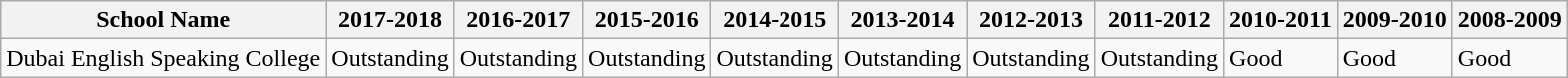<table class="wikitable">
<tr>
<th>School Name</th>
<th>2017-2018</th>
<th>2016-2017</th>
<th>2015-2016</th>
<th>2014-2015</th>
<th>2013-2014</th>
<th>2012-2013</th>
<th>2011-2012</th>
<th>2010-2011</th>
<th>2009-2010</th>
<th>2008-2009</th>
</tr>
<tr>
<td>Dubai English Speaking College</td>
<td>Outstanding</td>
<td>Outstanding</td>
<td>Outstanding</td>
<td>Outstanding</td>
<td>Outstanding</td>
<td>Outstanding</td>
<td>Outstanding</td>
<td>Good</td>
<td>Good</td>
<td>Good</td>
</tr>
</table>
